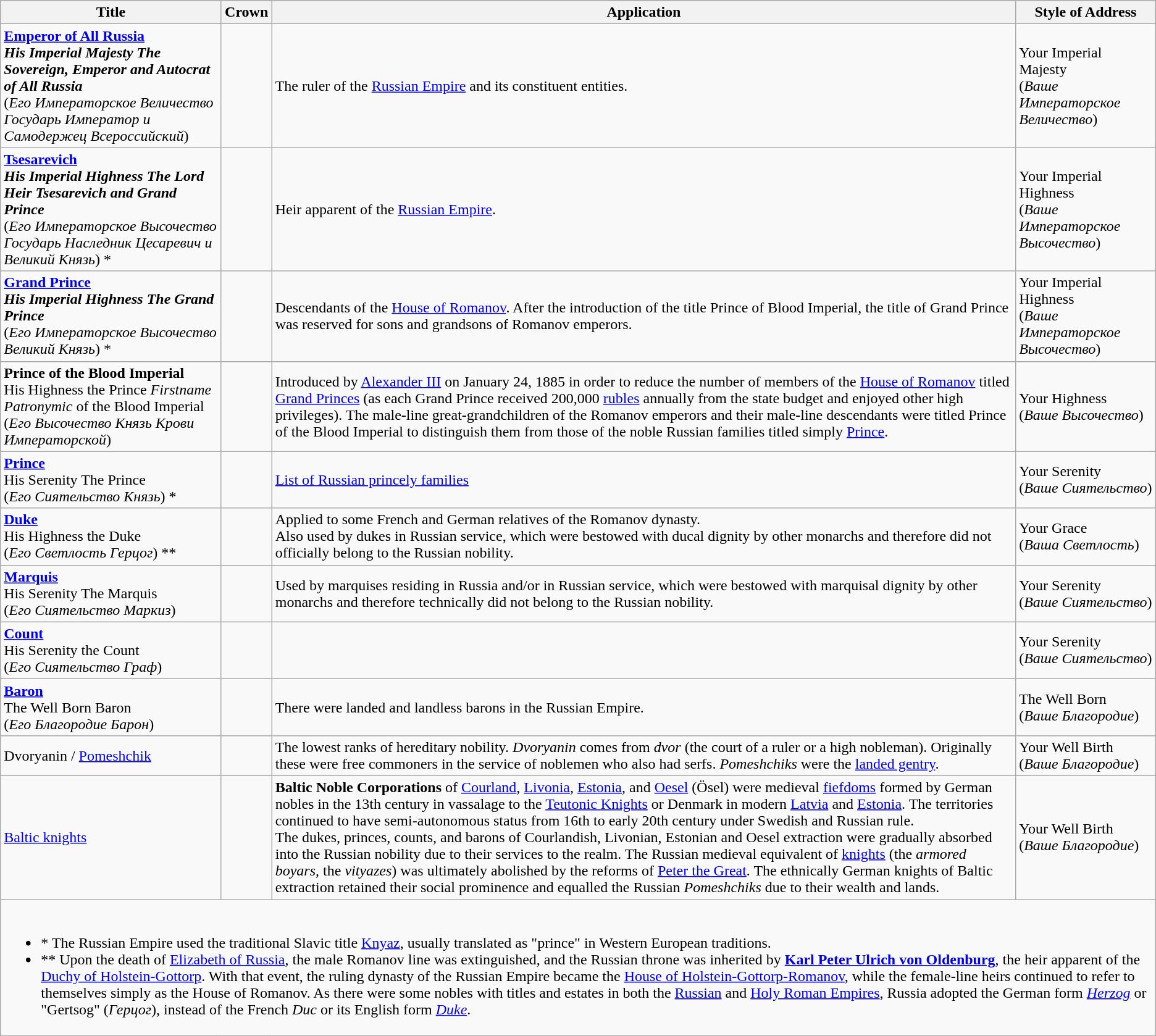<table class="wikitable">
<tr>
<th>Title</th>
<th>Crown</th>
<th>Application</th>
<th>Style of Address</th>
</tr>
<tr>
<td><strong><a href='#'>Emperor of All Russia</a></strong><br><strong><em>His Imperial Majesty The Sovereign, Emperor and Autocrat of All Russia</em></strong><br>(<em>Его Императорское Величество Государь Император и Самодержец Всероссийский</em>)</td>
<td></td>
<td>The ruler of the <a href='#'>Russian Empire</a> and its constituent entities.</td>
<td>Your Imperial Majesty<br>(<em>Ваше Императорское Величество</em>)</td>
</tr>
<tr>
<td><strong><a href='#'>Tsesarevich</a></strong><br><strong><em>His Imperial Highness The Lord Heir Tsesarevich and Grand Prince</em></strong><br>(<em>Его Императорское Высочество Государь Наследник Цесаревич и Великий Князь</em>) *</td>
<td></td>
<td>Heir apparent of the <a href='#'>Russian Empire</a>.</td>
<td>Your Imperial Highness<br>(<em>Ваше Императорское Высочество</em>)</td>
</tr>
<tr>
<td><a href='#'><strong>Grand Prince</strong></a><br><strong><em>His Imperial Highness The Grand Prince</em></strong><br>(<em>Его Императорское Высочество Великий Князь</em>) *</td>
<td></td>
<td>Descendants of the <a href='#'>House of Romanov</a>. After the introduction of the title Prince of Blood Imperial, the title of Grand Prince was reserved for sons and grandsons of Romanov emperors.</td>
<td>Your Imperial Highness<br>(<em>Ваше Императорское Высочество</em>)</td>
</tr>
<tr>
<td><strong>Prince of the Blood Imperial</strong><br>His Highness the Prince <em>Firstname Patronymic</em> of the Blood Imperial<br>(<em>Его Высочество Князь Крови Императорской</em>)</td>
<td></td>
<td>Introduced by <a href='#'>Alexander III</a> on January 24, 1885 in order to reduce the number of members of the <a href='#'>House of Romanov</a> titled <a href='#'>Grand Princes</a> (as each Grand Prince received 200,000 <a href='#'>rubles</a> annually from the state budget and enjoyed other high privileges). The male-line great-grandchildren of the Romanov emperors and their male-line descendants were titled Prince of the Blood Imperial to distinguish them from those of the noble Russian families titled simply <a href='#'>Prince</a>.</td>
<td>Your Highness<br>(<em>Ваше Высочество</em>)</td>
</tr>
<tr>
<td><a href='#'><strong>Prince</strong></a><br>His Serenity The Prince<br>(<em>Его Сиятельство Князь</em>) *</td>
<td></td>
<td><a href='#'>List of Russian princely families</a></td>
<td>Your Serenity<br>(<em>Ваше Сиятельство</em>)</td>
</tr>
<tr>
<td><strong><a href='#'>Duke</a></strong><br>His Highness the Duke<br>(<em>Его Светлость Герцог</em>) **
<br></td>
<td></td>
<td>Applied to some French and German relatives of the Romanov dynasty.<br>Also used by dukes in Russian service, which were bestowed with ducal dignity by other monarchs and therefore did not officially belong to the Russian nobility.</td>
<td>Your Grace<br>(<em>Ваша Светлость</em>)</td>
</tr>
<tr>
<td><strong><a href='#'>Marquis</a></strong><br>His Serenity The Marquis<br>(<em>Его Сиятельство Маркиз</em>)</td>
<td></td>
<td>Used by marquises residing in Russia and/or in Russian service, which were bestowed with marquisal dignity by other monarchs and therefore technically did not belong to the Russian nobility.</td>
<td>Your Serenity<br>(<em>Ваше Сиятельство</em>)</td>
</tr>
<tr>
<td><strong><a href='#'>Count</a></strong><br>His Serenity the Count<br>(<em>Его Сиятельство Граф</em>)</td>
<td></td>
<td></td>
<td>Your Serenity<br>(<em>Ваше Сиятельство</em>)</td>
</tr>
<tr>
<td><strong><a href='#'>Baron</a></strong><br>The Well Born Baron<br>(<em>Его Благородие Барон</em>)</td>
<td></td>
<td>There were landed and landless barons in the Russian Empire.</td>
<td>The Well Born<br>(<em>Ваше Благородие</em>)</td>
</tr>
<tr>
<td>Dvoryanin / <a href='#'>Pomeshchik</a></td>
<td></td>
<td>The lowest ranks of hereditary nobility. <em>Dvoryanin</em> comes from <em>dvor</em> (the court of a ruler or a high nobleman). Originally these were free commoners in the service of noblemen who also had serfs. <em>Pomeshchiks</em> were the <a href='#'>landed gentry</a>.</td>
<td>Your Well Birth<br>(<em>Ваше Благородие</em>)</td>
</tr>
<tr>
<td><a href='#'>Baltic knights</a></td>
<td></td>
<td><strong>Baltic Noble Corporations</strong> of <a href='#'>Courland</a>, <a href='#'>Livonia</a>, <a href='#'>Estonia</a>, and <a href='#'>Oesel</a> (Ösel) were medieval <a href='#'>fiefdoms</a> formed by German nobles in the 13th century in vassalage to the <a href='#'>Teutonic Knights</a> or Denmark in modern <a href='#'>Latvia</a> and <a href='#'>Estonia</a>. The territories continued to have semi-autonomous status from 16th to early 20th century under Swedish and Russian rule.<br>The dukes, princes, counts, and barons of Courlandish, Livonian, Estonian and Oesel extraction were gradually absorbed into the Russian nobility due to their services to the realm. The Russian medieval equivalent of <a href='#'>knights</a> (the <em>armored boyars</em>, the <em>vityazes</em>) was ultimately abolished by the reforms of <a href='#'>Peter the Great</a>. The ethnically German knights of Baltic extraction retained their social prominence and equalled the Russian <em>Pomeshchiks</em> due to their wealth and lands.</td>
<td>Your Well Birth<br>(<em>Ваше Благородие</em>)</td>
</tr>
<tr>
<td colspan="4"><br><ul><li>* The Russian Empire used the traditional Slavic title <a href='#'>Knyaz</a>, usually translated as "prince" in Western European traditions.</li><li>** Upon the death of <a href='#'>Elizabeth of Russia</a>, the male Romanov line was extinguished, and the Russian throne was inherited by <a href='#'><strong>Karl Peter Ulrich von Oldenburg</strong></a>, the heir apparent of the <a href='#'>Duchy of Holstein-Gottorp</a>. With that event, the ruling dynasty of the Russian Empire became the <a href='#'>House of Holstein-Gottorp-Romanov</a>, while the female-line heirs continued to refer to themselves simply as the House of Romanov. As there were some nobles with titles and estates in both the <a href='#'>Russian</a> and <a href='#'>Holy Roman Empires</a>, Russia adopted the German form <em><a href='#'>Herzog</a></em> or "Gertsog" (<em>Герцог</em>), instead of the French <em>Duc</em> or its English form <em><a href='#'>Duke</a></em>.</li></ul></td>
</tr>
</table>
